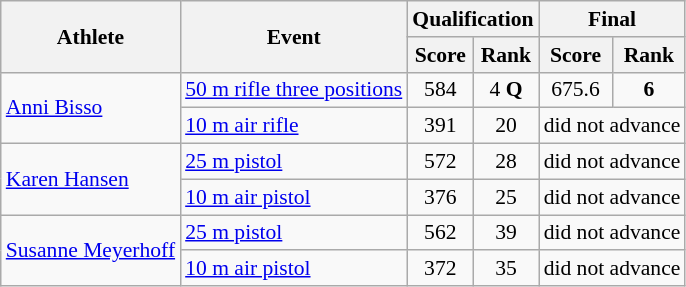<table class="wikitable" style="font-size:90%">
<tr>
<th rowspan="2">Athlete</th>
<th rowspan="2">Event</th>
<th colspan="2">Qualification</th>
<th colspan="2">Final</th>
</tr>
<tr>
<th>Score</th>
<th>Rank</th>
<th>Score</th>
<th>Rank</th>
</tr>
<tr>
<td rowspan=2><a href='#'>Anni Bisso</a></td>
<td><a href='#'>50 m rifle three positions</a></td>
<td align="center">584</td>
<td align="center">4 <strong>Q</strong></td>
<td align="center">675.6</td>
<td align="center"><strong>6</strong></td>
</tr>
<tr>
<td><a href='#'>10 m air rifle</a></td>
<td align="center">391</td>
<td align="center">20</td>
<td colspan="2"  align="center">did not advance</td>
</tr>
<tr>
<td rowspan=2><a href='#'>Karen Hansen</a></td>
<td><a href='#'>25 m pistol</a></td>
<td align="center">572</td>
<td align="center">28</td>
<td colspan="2"  align="center">did not advance</td>
</tr>
<tr>
<td><a href='#'>10 m air pistol</a></td>
<td align="center">376</td>
<td align="center">25</td>
<td colspan="2"  align="center">did not advance</td>
</tr>
<tr>
<td rowspan=2><a href='#'>Susanne Meyerhoff</a></td>
<td><a href='#'>25 m pistol</a></td>
<td align="center">562</td>
<td align="center">39</td>
<td colspan="2"  align="center">did not advance</td>
</tr>
<tr>
<td><a href='#'>10 m air pistol</a></td>
<td align="center">372</td>
<td align="center">35</td>
<td colspan="2"  align="center">did not advance</td>
</tr>
</table>
